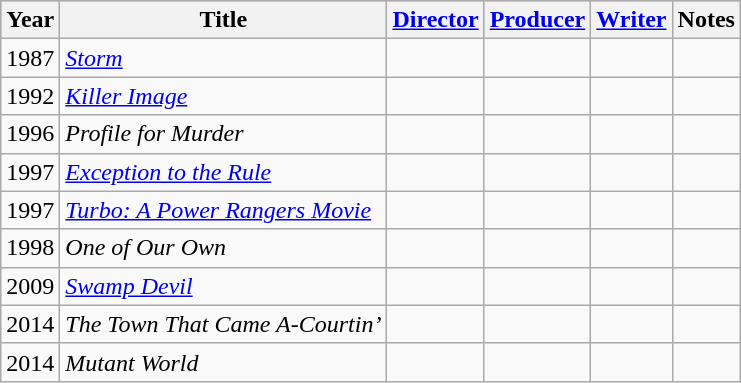<table class="wikitable">
<tr style="background:#b0c4de; text-align:center;">
<th>Year</th>
<th>Title</th>
<th><a href='#'>Director</a></th>
<th><a href='#'>Producer</a></th>
<th><a href='#'>Writer</a></th>
<th>Notes</th>
</tr>
<tr>
<td>1987</td>
<td><em><a href='#'>Storm</a></em></td>
<td align="center"></td>
<td align="center"></td>
<td align="center"></td>
<td></td>
</tr>
<tr>
<td>1992</td>
<td><em><a href='#'>Killer Image</a></em></td>
<td align="center"></td>
<td align="center"></td>
<td align="center"></td>
<td></td>
</tr>
<tr>
<td>1996</td>
<td><em>Profile for Murder</em></td>
<td align="center"></td>
<td></td>
<td></td>
<td></td>
</tr>
<tr>
<td>1997</td>
<td><em><a href='#'>Exception to the Rule</a></em></td>
<td align="center"></td>
<td></td>
<td></td>
<td></td>
</tr>
<tr>
<td>1997</td>
<td><em><a href='#'>Turbo: A Power Rangers Movie</a></em></td>
<td align="center"></td>
<td></td>
<td></td>
<td></td>
</tr>
<tr>
<td>1998</td>
<td><em>One of Our Own</em></td>
<td align="center"></td>
<td></td>
<td></td>
<td></td>
</tr>
<tr>
<td>2009</td>
<td><em><a href='#'>Swamp Devil</a></em></td>
<td align="center"></td>
<td></td>
<td></td>
<td></td>
</tr>
<tr>
<td>2014</td>
<td><em>The Town That Came A-Courtin’</em></td>
<td align="center"></td>
<td></td>
<td></td>
<td></td>
</tr>
<tr>
<td>2014</td>
<td><em>Mutant World</em></td>
<td align="center"></td>
<td></td>
<td></td>
<td></td>
</tr>
</table>
